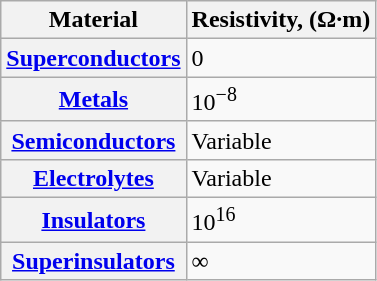<table class="wikitable plainrowheaders">
<tr>
<th scope="col">Material</th>
<th scope="col">Resistivity,  (Ω·m)</th>
</tr>
<tr>
<th scope="row"><a href='#'>Superconductors</a></th>
<td>0</td>
</tr>
<tr>
<th scope="row"><a href='#'>Metals</a></th>
<td>10<sup>−8</sup></td>
</tr>
<tr>
<th scope="row"><a href='#'>Semiconductors</a></th>
<td>Variable</td>
</tr>
<tr>
<th scope="row"><a href='#'>Electrolytes</a></th>
<td>Variable</td>
</tr>
<tr>
<th scope="row"><a href='#'>Insulators</a></th>
<td>10<sup>16</sup></td>
</tr>
<tr>
<th scope="row"><a href='#'>Superinsulators</a></th>
<td>∞</td>
</tr>
</table>
